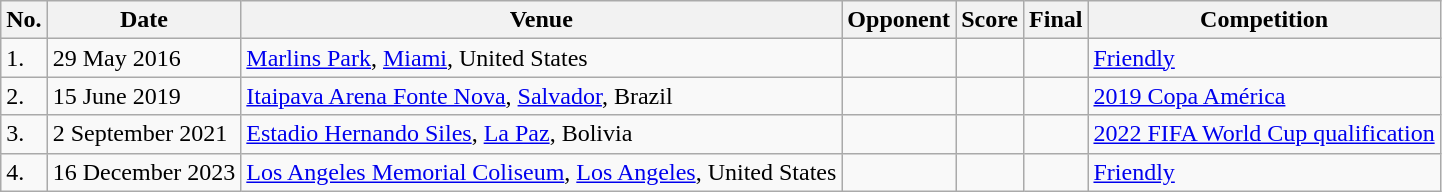<table class="wikitable collapsible">
<tr>
<th>No.</th>
<th>Date</th>
<th>Venue</th>
<th>Opponent</th>
<th>Score</th>
<th>Final</th>
<th>Competition</th>
</tr>
<tr>
<td>1.</td>
<td>29 May 2016</td>
<td><a href='#'>Marlins Park</a>, <a href='#'>Miami</a>, United States</td>
<td></td>
<td></td>
<td></td>
<td><a href='#'>Friendly</a></td>
</tr>
<tr>
<td>2.</td>
<td>15 June 2019</td>
<td><a href='#'>Itaipava Arena Fonte Nova</a>, <a href='#'>Salvador</a>, Brazil</td>
<td></td>
<td></td>
<td></td>
<td><a href='#'>2019 Copa América</a></td>
</tr>
<tr>
<td>3.</td>
<td>2 September 2021</td>
<td><a href='#'>Estadio Hernando Siles</a>, <a href='#'>La Paz</a>, Bolivia</td>
<td></td>
<td></td>
<td></td>
<td><a href='#'>2022 FIFA World Cup qualification</a></td>
</tr>
<tr>
<td>4.</td>
<td>16 December 2023</td>
<td><a href='#'>Los Angeles Memorial Coliseum</a>, <a href='#'>Los Angeles</a>, United States</td>
<td></td>
<td></td>
<td></td>
<td><a href='#'>Friendly</a></td>
</tr>
</table>
